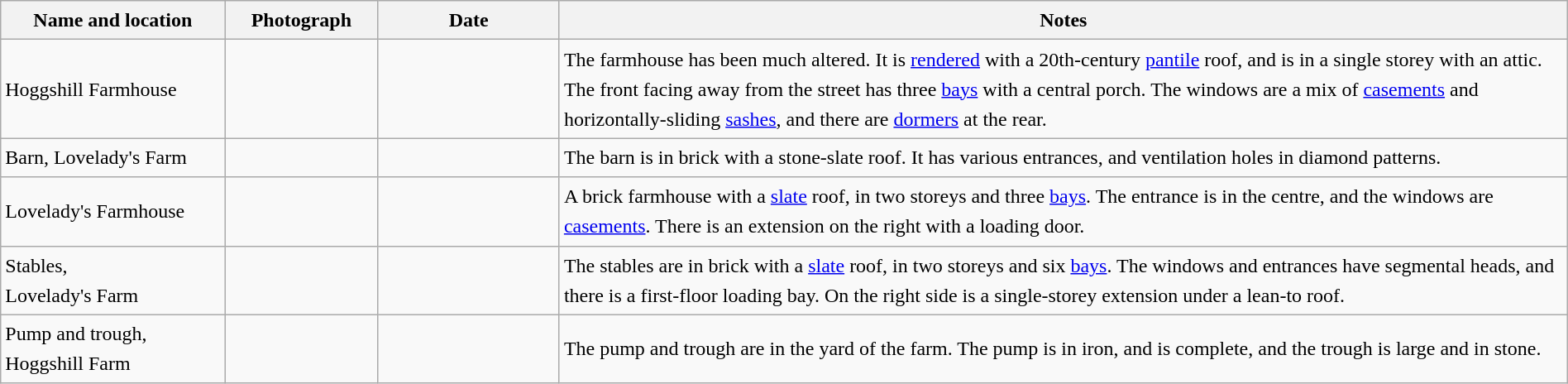<table class="wikitable sortable plainrowheaders" style="width:100%;border:0px;text-align:left;line-height:150%;">
<tr>
<th scope="col"  style="width:150px">Name and location</th>
<th scope="col"  style="width:100px" class="unsortable">Photograph</th>
<th scope="col"  style="width:120px">Date</th>
<th scope="col"  style="width:700px" class="unsortable">Notes</th>
</tr>
<tr>
<td>Hoggshill Farmhouse<br><small></small></td>
<td></td>
<td align="center"></td>
<td>The farmhouse has been much altered. It is <a href='#'>rendered</a> with a 20th-century <a href='#'>pantile</a> roof, and is in a single storey with an attic. The front facing away from the street has three <a href='#'>bays</a> with a central porch. The windows are a mix of <a href='#'>casements</a> and horizontally-sliding <a href='#'>sashes</a>, and there are <a href='#'>dormers</a> at the rear.</td>
</tr>
<tr>
<td>Barn, Lovelady's Farm<br><small></small></td>
<td></td>
<td align="center"></td>
<td>The barn is in brick with a stone-slate roof. It has various entrances, and ventilation holes in diamond patterns.</td>
</tr>
<tr>
<td>Lovelady's Farmhouse<br><small></small></td>
<td></td>
<td align="center"></td>
<td>A brick farmhouse with a <a href='#'>slate</a> roof, in two storeys and three <a href='#'>bays</a>. The entrance is in the centre, and the windows are <a href='#'>casements</a>. There is an extension on the right with a loading door.</td>
</tr>
<tr>
<td>Stables,<br>Lovelady's Farm<br><small></small></td>
<td></td>
<td align="center"></td>
<td>The stables are in brick with a <a href='#'>slate</a> roof, in two storeys and six <a href='#'>bays</a>. The windows and entrances have segmental heads, and there is a first-floor loading bay. On the right side is a single-storey extension under a lean-to roof.</td>
</tr>
<tr>
<td>Pump and trough,<br>Hoggshill Farm<br><small></small></td>
<td></td>
<td align="center"></td>
<td>The pump and trough are in the yard of the farm. The pump is in iron, and is complete, and the trough is large and in stone.</td>
</tr>
<tr>
</tr>
</table>
